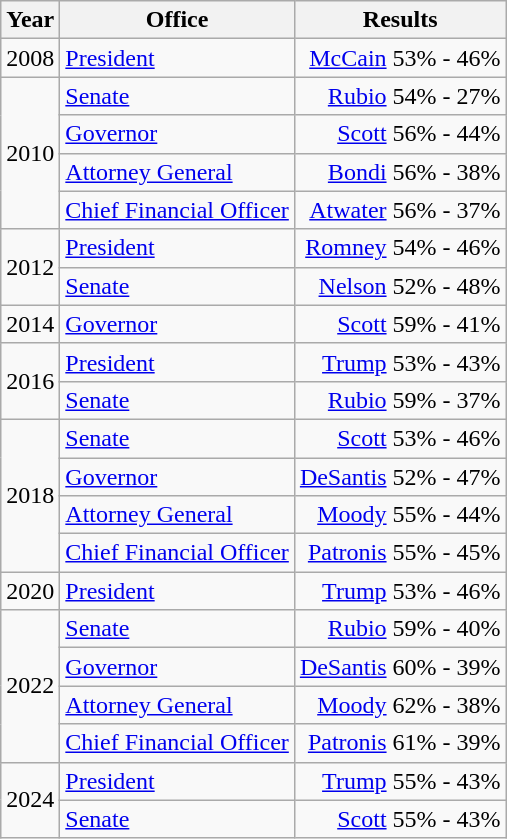<table class=wikitable>
<tr>
<th>Year</th>
<th>Office</th>
<th>Results</th>
</tr>
<tr>
<td>2008</td>
<td><a href='#'>President</a></td>
<td align="right" ><a href='#'>McCain</a> 53% - 46%</td>
</tr>
<tr>
<td rowspan=4>2010</td>
<td><a href='#'>Senate</a></td>
<td align="right" ><a href='#'>Rubio</a> 54% - 27%</td>
</tr>
<tr>
<td><a href='#'>Governor</a></td>
<td align="right" ><a href='#'>Scott</a> 56% - 44%</td>
</tr>
<tr>
<td><a href='#'>Attorney General</a></td>
<td align="right" ><a href='#'>Bondi</a> 56% - 38%</td>
</tr>
<tr>
<td><a href='#'>Chief Financial Officer</a></td>
<td align="right" ><a href='#'>Atwater</a> 56% - 37%</td>
</tr>
<tr>
<td rowspan=2>2012</td>
<td><a href='#'>President</a></td>
<td align="right" ><a href='#'>Romney</a> 54% - 46%</td>
</tr>
<tr>
<td><a href='#'>Senate</a></td>
<td align="right" ><a href='#'>Nelson</a> 52% - 48%</td>
</tr>
<tr>
<td>2014</td>
<td><a href='#'>Governor</a></td>
<td align="right" ><a href='#'>Scott</a> 59% - 41%</td>
</tr>
<tr>
<td rowspan=2>2016</td>
<td><a href='#'>President</a></td>
<td align="right" ><a href='#'>Trump</a> 53% - 43%</td>
</tr>
<tr>
<td><a href='#'>Senate</a></td>
<td align="right" ><a href='#'>Rubio</a> 59% - 37%</td>
</tr>
<tr>
<td rowspan=4>2018</td>
<td><a href='#'>Senate</a></td>
<td align="right" ><a href='#'>Scott</a> 53% - 46%</td>
</tr>
<tr>
<td><a href='#'>Governor</a></td>
<td align="right" ><a href='#'>DeSantis</a> 52% - 47%</td>
</tr>
<tr>
<td><a href='#'>Attorney General</a></td>
<td align="right" ><a href='#'>Moody</a> 55% - 44%</td>
</tr>
<tr>
<td><a href='#'>Chief Financial Officer</a></td>
<td align="right" ><a href='#'>Patronis</a> 55% - 45%</td>
</tr>
<tr>
<td>2020</td>
<td><a href='#'>President</a></td>
<td align="right" ><a href='#'>Trump</a> 53% - 46%</td>
</tr>
<tr>
<td rowspan=4>2022</td>
<td><a href='#'>Senate</a></td>
<td align="right" ><a href='#'>Rubio</a> 59% - 40%</td>
</tr>
<tr>
<td><a href='#'>Governor</a></td>
<td align="right" ><a href='#'>DeSantis</a> 60% - 39%</td>
</tr>
<tr>
<td><a href='#'>Attorney General</a></td>
<td align="right" ><a href='#'>Moody</a> 62% - 38%</td>
</tr>
<tr>
<td><a href='#'>Chief Financial Officer</a></td>
<td align="right" ><a href='#'>Patronis</a> 61% - 39%</td>
</tr>
<tr>
<td rowspan=2>2024</td>
<td><a href='#'>President</a></td>
<td align="right" ><a href='#'>Trump</a> 55% - 43%</td>
</tr>
<tr>
<td><a href='#'>Senate</a></td>
<td align="right" ><a href='#'>Scott</a> 55% - 43%</td>
</tr>
</table>
